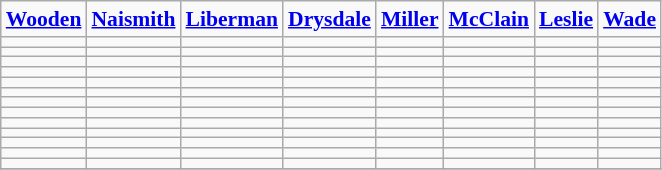<table class="wikitable" style="white-space:nowrap; font-size:90%;">
<tr>
<td><strong><a href='#'>Wooden</a></strong></td>
<td><strong><a href='#'>Naismith</a></strong></td>
<td><strong><a href='#'>Liberman</a></strong></td>
<td><strong><a href='#'>Drysdale</a></strong></td>
<td><strong><a href='#'>Miller</a></strong></td>
<td><strong><a href='#'>McClain</a></strong></td>
<td><strong><a href='#'>Leslie</a></strong></td>
<td><strong><a href='#'>Wade</a></strong></td>
</tr>
<tr>
<td></td>
<td></td>
<td></td>
<td></td>
<td></td>
<td></td>
<td></td>
<td></td>
</tr>
<tr>
<td></td>
<td></td>
<td></td>
<td></td>
<td></td>
<td></td>
<td></td>
<td></td>
</tr>
<tr>
<td></td>
<td></td>
<td></td>
<td></td>
<td></td>
<td></td>
<td></td>
<td></td>
</tr>
<tr>
<td></td>
<td></td>
<td></td>
<td></td>
<td></td>
<td></td>
<td></td>
<td></td>
</tr>
<tr>
<td></td>
<td></td>
<td></td>
<td></td>
<td></td>
<td></td>
<td></td>
<td></td>
</tr>
<tr>
<td></td>
<td></td>
<td></td>
<td></td>
<td></td>
<td></td>
<td></td>
<td></td>
</tr>
<tr>
<td></td>
<td></td>
<td></td>
<td></td>
<td></td>
<td></td>
<td></td>
<td></td>
</tr>
<tr>
<td></td>
<td></td>
<td></td>
<td></td>
<td></td>
<td></td>
<td></td>
<td></td>
</tr>
<tr>
<td></td>
<td></td>
<td></td>
<td></td>
<td></td>
<td></td>
<td></td>
<td></td>
</tr>
<tr>
<td></td>
<td></td>
<td></td>
<td></td>
<td></td>
<td></td>
<td></td>
<td></td>
</tr>
<tr>
<td></td>
<td></td>
<td></td>
<td></td>
<td></td>
<td></td>
<td></td>
<td></td>
</tr>
<tr>
<td></td>
<td></td>
<td></td>
<td></td>
<td></td>
<td></td>
<td></td>
<td></td>
</tr>
<tr>
<td></td>
<td></td>
<td></td>
<td></td>
<td></td>
<td></td>
<td></td>
<td></td>
</tr>
<tr>
</tr>
</table>
